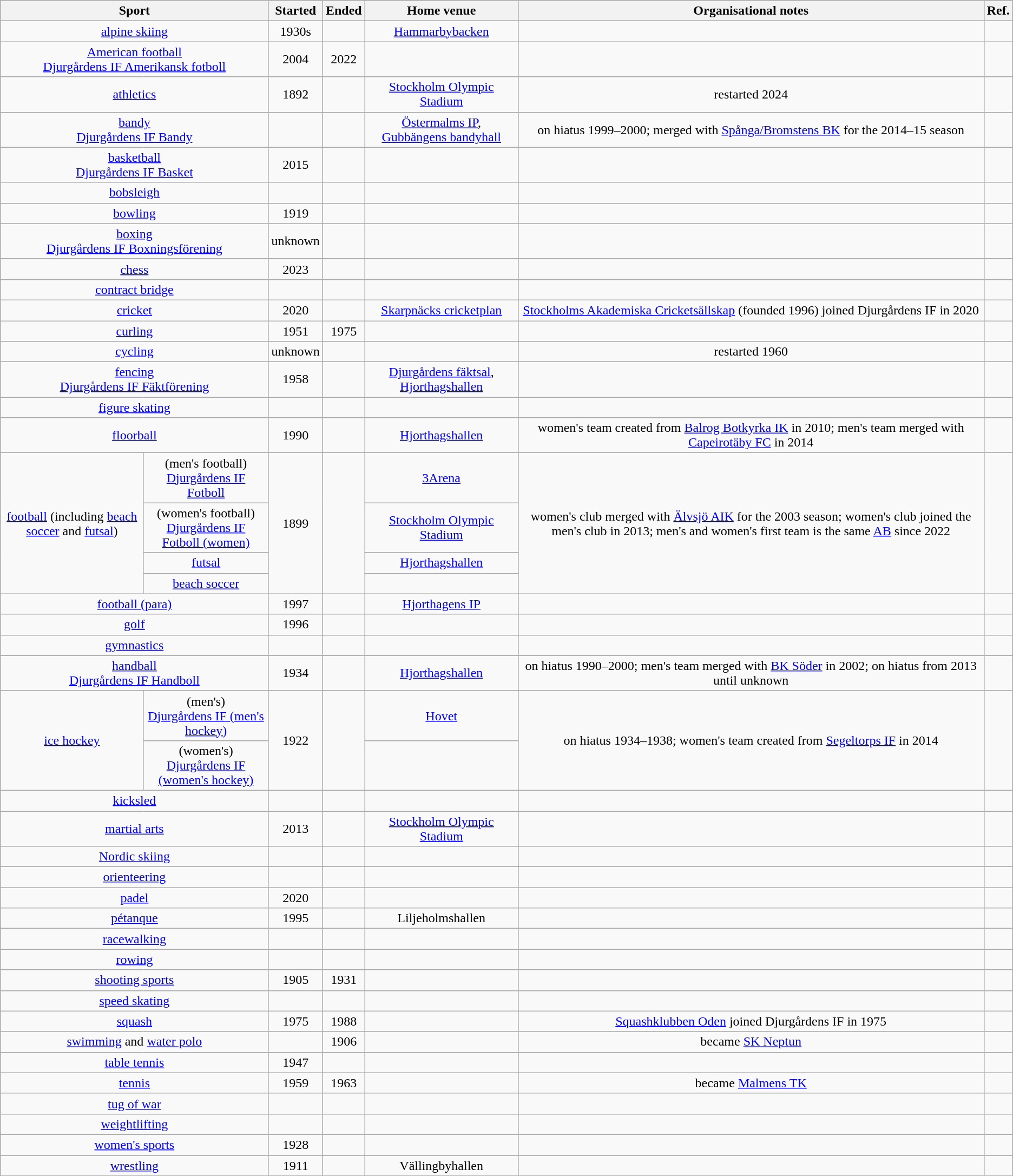<table class="wikitable" style="text-align: center;">
<tr>
<th colspan=2>Sport</th>
<th>Started</th>
<th>Ended</th>
<th>Home venue</th>
<th>Organisational notes</th>
<th>Ref.</th>
</tr>
<tr>
<td colspan=2><a href='#'>alpine skiing</a></td>
<td>1930s</td>
<td></td>
<td><a href='#'>Hammarbybacken</a></td>
<td></td>
<td></td>
</tr>
<tr>
<td colspan=2><a href='#'>American football</a><br><a href='#'>Djurgårdens IF Amerikansk fotboll</a></td>
<td>2004</td>
<td>2022</td>
<td></td>
<td></td>
<td></td>
</tr>
<tr>
<td colspan=2><a href='#'>athletics</a></td>
<td>1892</td>
<td></td>
<td><a href='#'>Stockholm Olympic Stadium</a></td>
<td>restarted 2024</td>
<td></td>
</tr>
<tr>
<td colspan=2><a href='#'>bandy</a><br><a href='#'>Djurgårdens IF Bandy</a></td>
<td></td>
<td></td>
<td><a href='#'>Östermalms IP</a>, <a href='#'>Gubbängens bandyhall</a></td>
<td>on hiatus 1999–2000; merged with <a href='#'>Spånga/Bromstens BK</a> for the 2014–15 season</td>
<td></td>
</tr>
<tr>
<td colspan=2><a href='#'>basketball</a><br><a href='#'>Djurgårdens IF Basket</a></td>
<td>2015</td>
<td></td>
<td></td>
<td></td>
<td></td>
</tr>
<tr>
<td colspan=2><a href='#'>bobsleigh</a></td>
<td></td>
<td></td>
<td></td>
<td></td>
<td></td>
</tr>
<tr>
<td colspan=2><a href='#'>bowling</a></td>
<td>1919</td>
<td></td>
<td></td>
<td></td>
<td></td>
</tr>
<tr>
<td colspan=2><a href='#'>boxing</a><br><a href='#'>Djurgårdens IF Boxningsförening</a></td>
<td>unknown</td>
<td></td>
<td></td>
<td></td>
<td></td>
</tr>
<tr>
<td colspan=2><a href='#'>chess</a></td>
<td>2023</td>
<td></td>
<td></td>
<td></td>
<td></td>
</tr>
<tr>
<td colspan=2><a href='#'>contract bridge</a></td>
<td></td>
<td></td>
<td></td>
<td></td>
<td></td>
</tr>
<tr>
<td colspan=2><a href='#'>cricket</a></td>
<td>2020</td>
<td></td>
<td><a href='#'>Skarpnäcks cricketplan</a></td>
<td><a href='#'>Stockholms Akademiska Cricketsällskap</a> (founded 1996) joined Djurgårdens IF in 2020</td>
<td></td>
</tr>
<tr>
<td colspan=2><a href='#'>curling</a></td>
<td>1951</td>
<td>1975</td>
<td></td>
<td></td>
<td></td>
</tr>
<tr>
<td colspan=2><a href='#'>cycling</a></td>
<td>unknown</td>
<td></td>
<td></td>
<td>restarted 1960</td>
<td></td>
</tr>
<tr>
<td colspan=2><a href='#'>fencing</a><br><a href='#'>Djurgårdens IF Fäktförening</a></td>
<td>1958</td>
<td></td>
<td><a href='#'>Djurgårdens fäktsal</a>, <a href='#'>Hjorthagshallen</a></td>
<td></td>
<td></td>
</tr>
<tr>
<td colspan=2><a href='#'>figure skating</a></td>
<td></td>
<td></td>
<td></td>
<td></td>
<td></td>
</tr>
<tr>
<td colspan=2><a href='#'>floorball</a></td>
<td>1990</td>
<td></td>
<td><a href='#'>Hjorthagshallen</a></td>
<td>women's team created from <a href='#'>Balrog Botkyrka IK</a> in 2010; men's team merged with <a href='#'>Capeirotäby FC</a> in 2014</td>
<td></td>
</tr>
<tr>
<td rowspan=4><a href='#'>football</a> (including <a href='#'>beach soccer</a> and <a href='#'>futsal</a>)</td>
<td>(men's football) <br><a href='#'>Djurgårdens IF Fotboll</a></td>
<td rowspan=4>1899</td>
<td rowspan=4></td>
<td><a href='#'>3Arena</a></td>
<td rowspan=4>women's club merged with <a href='#'>Älvsjö AIK</a> for the 2003 season; women's club joined the men's club in 2013; men's and women's first team is the same <a href='#'>AB</a> since 2022</td>
<td rowspan=4></td>
</tr>
<tr>
<td>(women's football) <br> <a href='#'>Djurgårdens IF Fotboll (women)</a></td>
<td><a href='#'>Stockholm Olympic Stadium</a></td>
</tr>
<tr>
<td><a href='#'>futsal</a></td>
<td><a href='#'>Hjorthagshallen</a></td>
</tr>
<tr>
<td><a href='#'>beach soccer</a></td>
<td></td>
</tr>
<tr>
<td colspan=2><a href='#'>football (para)</a></td>
<td>1997</td>
<td></td>
<td><a href='#'>Hjorthagens IP</a></td>
<td></td>
<td></td>
</tr>
<tr>
<td colspan=2><a href='#'>golf</a></td>
<td>1996</td>
<td></td>
<td></td>
<td></td>
<td></td>
</tr>
<tr>
<td colspan=2><a href='#'>gymnastics</a></td>
<td></td>
<td></td>
<td></td>
<td></td>
<td></td>
</tr>
<tr>
<td colspan=2><a href='#'>handball</a><br><a href='#'>Djurgårdens IF Handboll</a></td>
<td>1934</td>
<td></td>
<td><a href='#'>Hjorthagshallen</a></td>
<td>on hiatus 1990–2000; men's team merged with <a href='#'>BK Söder</a> in 2002; on hiatus from 2013 until unknown</td>
<td></td>
</tr>
<tr>
<td rowspan=2><a href='#'>ice hockey</a></td>
<td>(men's) <br><a href='#'>Djurgårdens IF (men's hockey)</a></td>
<td rowspan=2>1922</td>
<td rowspan=2></td>
<td><a href='#'>Hovet</a></td>
<td rowspan=2>on hiatus 1934–1938; women's team created from <a href='#'>Segeltorps IF</a> in 2014</td>
<td rowspan=2></td>
</tr>
<tr>
<td>(women's) <br> <a href='#'>Djurgårdens IF (women's hockey)</a></td>
<td></td>
</tr>
<tr>
<td colspan=2><a href='#'>kicksled</a></td>
<td></td>
<td></td>
<td></td>
<td></td>
<td></td>
</tr>
<tr>
<td colspan=2><a href='#'>martial arts</a></td>
<td>2013</td>
<td></td>
<td><a href='#'>Stockholm Olympic Stadium</a></td>
<td></td>
<td></td>
</tr>
<tr>
<td colspan=2><a href='#'>Nordic skiing</a></td>
<td></td>
<td></td>
<td></td>
<td></td>
<td></td>
</tr>
<tr>
<td colspan=2><a href='#'>orienteering</a></td>
<td></td>
<td></td>
<td></td>
<td></td>
<td></td>
</tr>
<tr>
<td colspan=2><a href='#'>padel</a></td>
<td>2020</td>
<td></td>
<td></td>
<td></td>
<td></td>
</tr>
<tr>
<td colspan=2><a href='#'>pétanque</a></td>
<td>1995</td>
<td></td>
<td>Liljeholmshallen</td>
<td></td>
<td></td>
</tr>
<tr>
<td colspan=2><a href='#'>racewalking</a></td>
<td></td>
<td></td>
<td></td>
<td></td>
<td></td>
</tr>
<tr>
<td colspan=2><a href='#'>rowing</a></td>
<td></td>
<td></td>
<td></td>
<td></td>
<td></td>
</tr>
<tr>
<td colspan=2><a href='#'>shooting sports</a></td>
<td>1905</td>
<td>1931</td>
<td></td>
<td></td>
<td></td>
</tr>
<tr>
<td colspan=2><a href='#'>speed skating</a></td>
<td></td>
<td></td>
<td></td>
<td></td>
<td></td>
</tr>
<tr>
<td colspan=2><a href='#'>squash</a></td>
<td>1975</td>
<td>1988</td>
<td></td>
<td><a href='#'>Squashklubben Oden</a> joined Djurgårdens IF in 1975</td>
<td></td>
</tr>
<tr>
<td colspan=2><a href='#'>swimming</a> and <a href='#'>water polo</a></td>
<td></td>
<td>1906</td>
<td></td>
<td>became <a href='#'>SK Neptun</a></td>
<td></td>
</tr>
<tr>
<td colspan=2><a href='#'>table tennis</a></td>
<td>1947</td>
<td></td>
<td></td>
<td></td>
<td></td>
</tr>
<tr>
<td colspan=2><a href='#'>tennis</a></td>
<td>1959</td>
<td>1963</td>
<td></td>
<td>became <a href='#'>Malmens TK</a></td>
<td></td>
</tr>
<tr>
<td colspan=2><a href='#'>tug of war</a></td>
<td></td>
<td></td>
<td></td>
<td></td>
<td></td>
</tr>
<tr>
<td colspan=2><a href='#'>weightlifting</a></td>
<td></td>
<td></td>
<td></td>
<td></td>
<td></td>
</tr>
<tr>
<td colspan=2><a href='#'>women's sports</a></td>
<td>1928</td>
<td></td>
<td></td>
<td></td>
<td></td>
</tr>
<tr>
<td colspan=2><a href='#'>wrestling</a></td>
<td>1911</td>
<td></td>
<td>Vällingbyhallen</td>
<td></td>
<td></td>
</tr>
</table>
